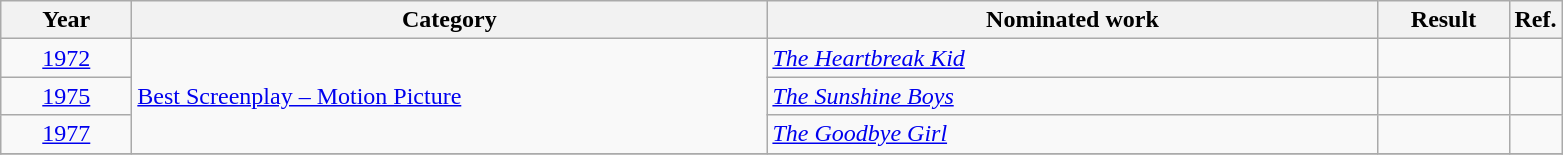<table class=wikitable>
<tr>
<th scope="col" style="width:5em;">Year</th>
<th scope="col" style="width:26em;">Category</th>
<th scope="col" style="width:25em;">Nominated work</th>
<th scope="col" style="width:5em;">Result</th>
<th>Ref.</th>
</tr>
<tr>
<td style="text-align:center;"><a href='#'>1972</a></td>
<td rowspan=3><a href='#'>Best Screenplay – Motion Picture</a></td>
<td><em><a href='#'>The Heartbreak Kid</a></em></td>
<td></td>
<td style="text-align:center;"></td>
</tr>
<tr>
<td style="text-align:center;"><a href='#'>1975</a></td>
<td><em><a href='#'>The Sunshine Boys</a></em></td>
<td></td>
<td style="text-align:center;"></td>
</tr>
<tr>
<td style="text-align:center;"><a href='#'>1977</a></td>
<td><em><a href='#'>The Goodbye Girl</a></em></td>
<td></td>
<td style="text-align:center;"></td>
</tr>
<tr>
</tr>
</table>
